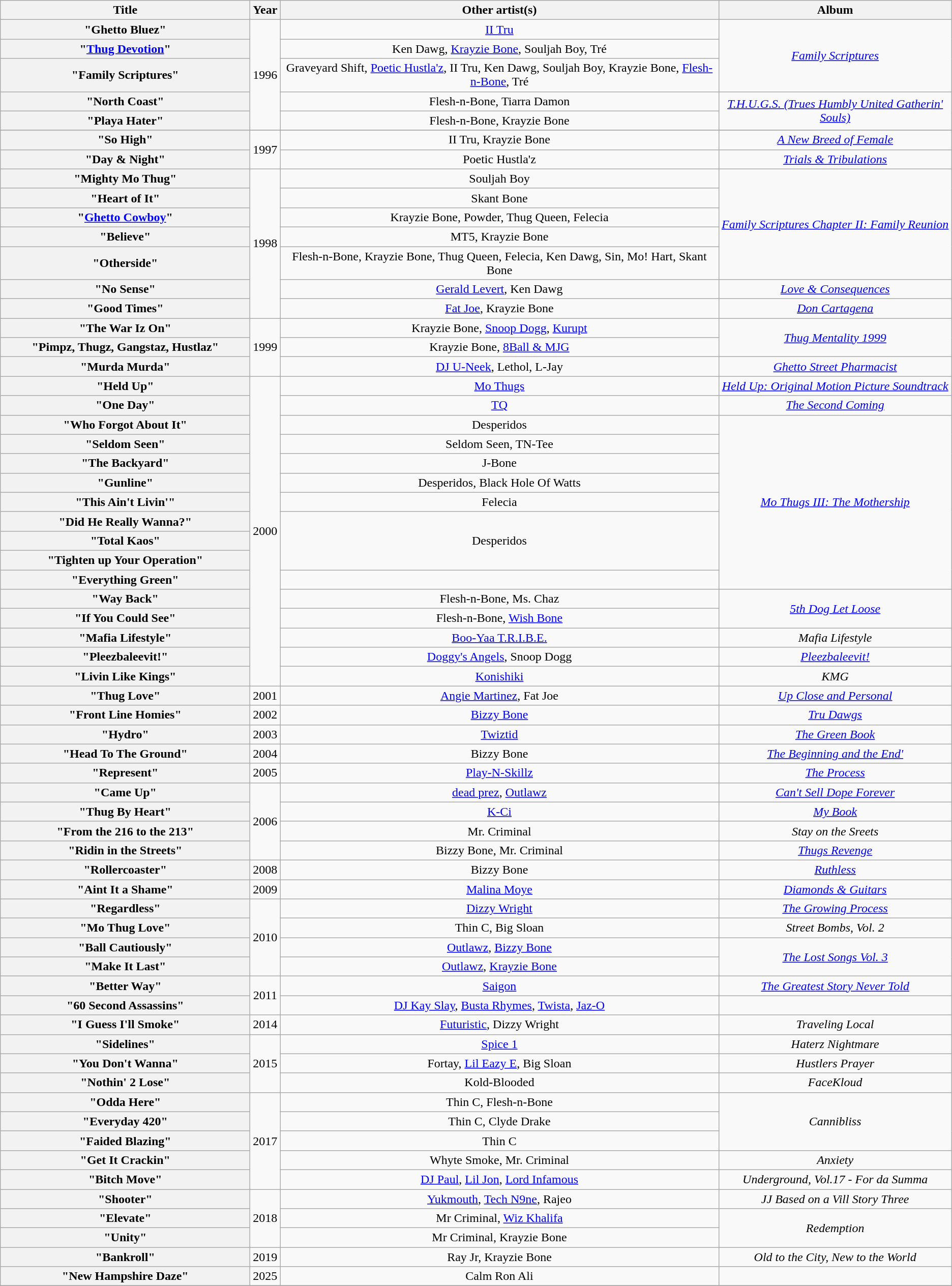<table class="wikitable plainrowheaders" style="text-align:center;">
<tr>
<th scope="col" style="width:20em;">Title</th>
<th scope="col">Year</th>
<th scope="col">Other artist(s)</th>
<th scope="col">Album</th>
</tr>
<tr>
<th scope="row">"Ghetto Bluez"</th>
<td rowspan="5">1996</td>
<td><a href='#'>II Tru</a></td>
<td rowspan="3"><em><a href='#'>Family Scriptures</a></em></td>
</tr>
<tr>
<th scope="row">"<a href='#'>Thug Devotion</a>"</th>
<td>Ken Dawg, <a href='#'>Krayzie Bone</a>, Souljah Boy, Tré</td>
</tr>
<tr>
<th scope="row">"Family Scriptures"</th>
<td>Graveyard Shift, <a href='#'>Poetic Hustla'z</a>, II Tru, Ken Dawg, Souljah Boy, Krayzie Bone, <a href='#'>Flesh-n-Bone</a>, Tré</td>
</tr>
<tr>
<th scope="row">"North Coast"</th>
<td>Flesh-n-Bone, Tiarra Damon</td>
<td rowspan="2"><em><a href='#'>T.H.U.G.S. (Trues Humbly United Gatherin' Souls)</a></em></td>
</tr>
<tr>
<th scope="row">"Playa Hater"</th>
<td>Flesh-n-Bone, Krayzie Bone</td>
</tr>
<tr>
</tr>
<tr>
<th scope="row">"So High"</th>
<td rowspan="2">1997</td>
<td>II Tru, Krayzie Bone</td>
<td><em><a href='#'>A New Breed of Female</a></em></td>
</tr>
<tr>
<th scope="row">"Day & Night"</th>
<td>Poetic Hustla'z</td>
<td><em><a href='#'>Trials & Tribulations</a></em></td>
</tr>
<tr>
<th scope="row">"Mighty Mo Thug"</th>
<td rowspan="7">1998</td>
<td>Souljah Boy</td>
<td rowspan="5"><em><a href='#'>Family Scriptures Chapter II: Family Reunion</a></em></td>
</tr>
<tr>
<th scope="row">"Heart of It"</th>
<td>Skant Bone</td>
</tr>
<tr>
<th scope="row">"<a href='#'>Ghetto Cowboy</a>"</th>
<td>Krayzie Bone, Powder, Thug Queen, Felecia</td>
</tr>
<tr>
<th scope="row">"Believe"</th>
<td>MT5, Krayzie Bone</td>
</tr>
<tr>
<th scope="row">"Otherside"</th>
<td>Flesh-n-Bone, Krayzie Bone, Thug Queen, Felecia, Ken Dawg, Sin, Mo! Hart, Skant Bone</td>
</tr>
<tr>
<th scope="row">"No Sense"</th>
<td><a href='#'>Gerald Levert</a>, Ken Dawg</td>
<td><em><a href='#'>Love & Consequences</a></em></td>
</tr>
<tr>
<th scope="row">"Good Times"</th>
<td><a href='#'>Fat Joe</a>, Krayzie Bone</td>
<td><em><a href='#'>Don Cartagena</a></em></td>
</tr>
<tr>
<th scope="row">"The War Iz On"</th>
<td rowspan="3">1999</td>
<td>Krayzie Bone, <a href='#'>Snoop Dogg</a>, <a href='#'>Kurupt</a></td>
<td rowspan="2"><em><a href='#'>Thug Mentality 1999</a></em></td>
</tr>
<tr>
<th scope="row">"Pimpz, Thugz, Gangstaz, Hustlaz"</th>
<td>Krayzie Bone, <a href='#'>8Ball & MJG</a></td>
</tr>
<tr>
<th scope="row">"Murda Murda"</th>
<td><a href='#'>DJ U-Neek</a>, Lethol, L-Jay</td>
<td><em><a href='#'>Ghetto Street Pharmacist</a></em></td>
</tr>
<tr>
<th scope="row">"Held Up"</th>
<td rowspan="16">2000</td>
<td><a href='#'>Mo Thugs</a></td>
<td><em><a href='#'>Held Up: Original Motion Picture Soundtrack</a></em></td>
</tr>
<tr>
<th scope="row">"One Day"</th>
<td><a href='#'>TQ</a></td>
<td><em><a href='#'>The Second Coming</a></em></td>
</tr>
<tr>
<th scope="row">"Who Forgot About It"</th>
<td>Desperidos</td>
<td rowspan="9"><em><a href='#'>Mo Thugs III: The Mothership</a></em></td>
</tr>
<tr>
<th scope="row">"Seldom Seen"</th>
<td>Seldom Seen, TN-Tee</td>
</tr>
<tr>
<th scope="row">"The Backyard"</th>
<td>J-Bone</td>
</tr>
<tr>
<th scope="row">"Gunline"</th>
<td>Desperidos, Black Hole Of Watts</td>
</tr>
<tr>
<th scope="row">"This Ain't Livin'"</th>
<td>Felecia</td>
</tr>
<tr>
<th scope="row">"Did He Really Wanna?"</th>
<td rowspan="3">Desperidos</td>
</tr>
<tr>
<th scope="row">"Total Kaos"</th>
</tr>
<tr>
<th scope="row">"Tighten up Your Operation"</th>
</tr>
<tr>
<th scope="row">"Everything Green"</th>
<td></td>
</tr>
<tr>
<th scope="row">"Way Back"</th>
<td>Flesh-n-Bone, Ms. Chaz</td>
<td rowspan="2"><em><a href='#'>5th Dog Let Loose</a></em></td>
</tr>
<tr>
<th scope="row">"If You Could See"</th>
<td>Flesh-n-Bone, <a href='#'>Wish Bone</a></td>
</tr>
<tr>
<th scope="row">"Mafia Lifestyle"</th>
<td><a href='#'>Boo-Yaa T.R.I.B.E.</a></td>
<td><em>Mafia Lifestyle</em></td>
</tr>
<tr>
<th scope="row">"Pleezbaleevit!"</th>
<td><a href='#'>Doggy's Angels</a>, Snoop Dogg</td>
<td><em><a href='#'>Pleezbaleevit!</a></em></td>
</tr>
<tr>
<th scope="row">"Livin Like Kings"</th>
<td><a href='#'>Konishiki</a></td>
<td><em>KMG</em></td>
</tr>
<tr>
<th scope="row">"Thug Love"</th>
<td>2001</td>
<td><a href='#'>Angie Martinez</a>, Fat Joe</td>
<td><em><a href='#'>Up Close and Personal</a></em></td>
</tr>
<tr>
<th scope="row">"Front Line Homies"</th>
<td>2002</td>
<td><a href='#'>Bizzy Bone</a></td>
<td><em><a href='#'>Tru Dawgs</a></em></td>
</tr>
<tr>
<th scope="row">"Hydro"</th>
<td>2003</td>
<td><a href='#'>Twiztid</a></td>
<td><em><a href='#'>The Green Book</a></em></td>
</tr>
<tr>
<th scope="row">"Head To The Ground"</th>
<td>2004</td>
<td>Bizzy Bone</td>
<td><em><a href='#'>The Beginning and the End'</a></em></td>
</tr>
<tr>
<th scope="row">"Represent"</th>
<td>2005</td>
<td><a href='#'>Play-N-Skillz</a></td>
<td><em><a href='#'>The Process</a></em></td>
</tr>
<tr>
<th scope="row">"Came Up"</th>
<td rowspan="4">2006</td>
<td><a href='#'>dead prez</a>, <a href='#'>Outlawz</a></td>
<td><em><a href='#'>Can't Sell Dope Forever</a></em></td>
</tr>
<tr>
<th scope="row">"Thug By Heart"</th>
<td><a href='#'>K-Ci</a></td>
<td><em><a href='#'>My Book</a></em></td>
</tr>
<tr>
<th scope="row">"From the 216 to the 213"</th>
<td>Mr. Criminal</td>
<td><em>Stay on the Sreets</em></td>
</tr>
<tr>
<th scope="row">"Ridin in the Streets"</th>
<td>Bizzy Bone, Mr. Criminal</td>
<td><em><a href='#'>Thugs Revenge</a></em></td>
</tr>
<tr>
<th scope="row">"Rollercoaster"</th>
<td>2008</td>
<td>Bizzy Bone</td>
<td><em><a href='#'>Ruthless</a></em></td>
</tr>
<tr>
<th scope="row">"Aint It a Shame"</th>
<td>2009</td>
<td><a href='#'>Malina Moye</a></td>
<td><em><a href='#'>Diamonds & Guitars</a></em></td>
</tr>
<tr>
<th scope="row">"Regardless"</th>
<td rowspan="4">2010</td>
<td><a href='#'>Dizzy Wright</a></td>
<td><em><a href='#'>The Growing Process</a></em></td>
</tr>
<tr>
<th scope="row">"Mo Thug Love"</th>
<td>Thin C, Big Sloan</td>
<td><em>Street Bombs, Vol. 2</em></td>
</tr>
<tr>
<th scope="row">"Ball Cautiously"</th>
<td><a href='#'>Outlawz</a>, <a href='#'>Bizzy Bone</a></td>
<td rowspan="2"><em><a href='#'>The Lost Songs Vol. 3</a></em></td>
</tr>
<tr>
<th scope="row">"Make It Last"</th>
<td><a href='#'>Outlawz</a>, <a href='#'>Krayzie Bone</a></td>
</tr>
<tr>
<th scope="row">"Better Way"</th>
<td rowspan="2">2011</td>
<td><a href='#'>Saigon</a></td>
<td><em><a href='#'>The Greatest Story Never Told</a></em></td>
</tr>
<tr>
<th scope="row">"60 Second Assassins"</th>
<td><a href='#'>DJ Kay Slay</a>, <a href='#'>Busta Rhymes</a>, <a href='#'>Twista</a>, <a href='#'>Jaz-O</a></td>
<td></td>
</tr>
<tr>
<th scope="row">"I Guess I'll Smoke"</th>
<td>2014</td>
<td><a href='#'>Futuristic</a>, Dizzy Wright</td>
<td><em>Traveling Local</em></td>
</tr>
<tr>
<th scope="row">"Sidelines"</th>
<td rowspan="3">2015</td>
<td><a href='#'>Spice 1</a></td>
<td><em>Haterz Nightmare</em></td>
</tr>
<tr>
<th scope="row">"You Don't Wanna"</th>
<td>Fortay, <a href='#'>Lil Eazy E</a>, Big Sloan</td>
<td><em>Hustlers Prayer</em></td>
</tr>
<tr>
<th scope="row">"Nothin' 2 Lose"</th>
<td>Kold-Blooded</td>
<td><em>FaceKloud</em></td>
</tr>
<tr>
<th scope="row">"Odda Here"</th>
<td rowspan="5">2017</td>
<td>Thin C, Flesh-n-Bone</td>
<td rowspan="3"><em>Cannibliss</em></td>
</tr>
<tr>
<th scope="row">"Everyday 420"</th>
<td>Thin C, Clyde Drake</td>
</tr>
<tr>
<th scope="row">"Faided Blazing"</th>
<td>Thin C</td>
</tr>
<tr>
<th scope="row">"Get It Crackin"</th>
<td>Whyte Smoke, Mr. Criminal</td>
<td><em>Anxiety</em></td>
</tr>
<tr>
<th scope="row">"Bitch Move"</th>
<td><a href='#'>DJ Paul</a>, <a href='#'>Lil Jon</a>, <a href='#'>Lord Infamous</a></td>
<td><em>Underground, Vol.17 - For da Summa</em></td>
</tr>
<tr>
<th scope="row">"Shooter"</th>
<td rowspan="3">2018</td>
<td><a href='#'>Yukmouth</a>, <a href='#'>Tech N9ne</a>, Rajeo</td>
<td><em>JJ Based on a Vill Story Three</em></td>
</tr>
<tr>
<th scope="row">"Elevate"</th>
<td>Mr Criminal, <a href='#'>Wiz Khalifa</a></td>
<td rowspan="2"><em>Redemption</em></td>
</tr>
<tr>
<th scope="row">"Unity"</th>
<td>Mr Criminal, Krayzie Bone</td>
</tr>
<tr>
<th scope="row">"Bankroll"</th>
<td rowspan="1">2019</td>
<td>Ray Jr, Krayzie Bone</td>
<td><em>Old to the City, New to the World</em></td>
</tr>
<tr>
<th scope="row">"New Hampshire Daze"</th>
<td rowspan="1">2025</td>
<td>Calm Ron Ali</td>
<td></td>
</tr>
<tr>
</tr>
</table>
